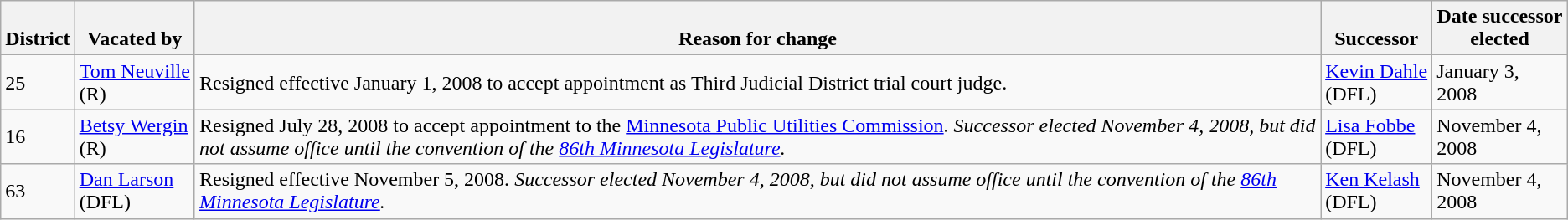<table class="wikitable sortable">
<tr style="vertical-align:bottom;">
<th>District</th>
<th>Vacated by</th>
<th>Reason for change</th>
<th>Successor</th>
<th>Date successor<br>elected</th>
</tr>
<tr>
<td>25</td>
<td nowrap ><a href='#'>Tom Neuville</a><br>(R)</td>
<td>Resigned effective January 1, 2008 to accept appointment as Third Judicial District trial court judge.</td>
<td nowrap ><a href='#'>Kevin Dahle</a><br>(DFL)</td>
<td>January 3, 2008</td>
</tr>
<tr>
<td>16</td>
<td nowrap ><a href='#'>Betsy Wergin</a><br>(R)</td>
<td>Resigned July 28, 2008 to accept appointment to the <a href='#'>Minnesota Public Utilities Commission</a>. <em>Successor elected November 4, 2008, but did not assume office until the convention of the <a href='#'>86th Minnesota Legislature</a>.</em></td>
<td nowrap ><a href='#'>Lisa Fobbe</a><br>(DFL)</td>
<td>November 4, 2008</td>
</tr>
<tr>
<td>63</td>
<td nowrap ><a href='#'>Dan Larson</a><br>(DFL)</td>
<td>Resigned effective November 5, 2008. <em>Successor elected November 4, 2008, but did not assume office until the convention of the <a href='#'>86th Minnesota Legislature</a>.</em></td>
<td nowrap ><a href='#'>Ken Kelash</a><br>(DFL)</td>
<td>November 4, 2008</td>
</tr>
</table>
